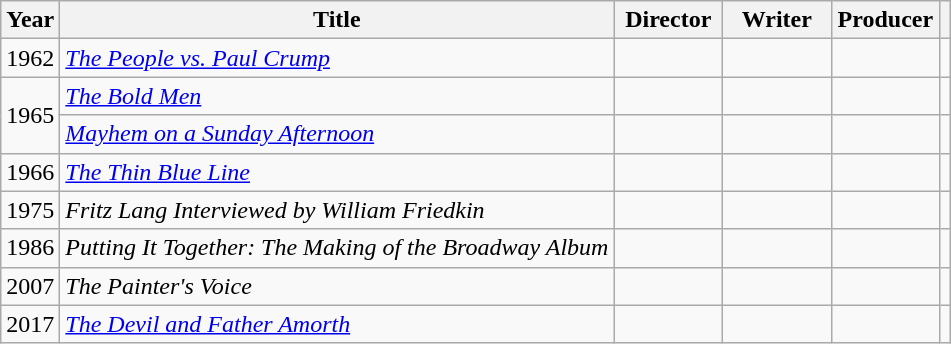<table class="wikitable">
<tr>
<th>Year</th>
<th>Title</th>
<th width=65>Director</th>
<th width=65>Writer</th>
<th width=65>Producer</th>
<th></th>
</tr>
<tr>
<td>1962</td>
<td><em><a href='#'>The People vs. Paul Crump</a></em></td>
<td></td>
<td></td>
<td></td>
<td></td>
</tr>
<tr>
<td rowspan="2">1965</td>
<td><em><a href='#'>The Bold Men</a></em></td>
<td></td>
<td></td>
<td></td>
<td></td>
</tr>
<tr>
<td><em><a href='#'>Mayhem on a Sunday Afternoon</a></em></td>
<td></td>
<td></td>
<td></td>
<td></td>
</tr>
<tr>
<td>1966</td>
<td><em><a href='#'>The Thin Blue Line</a></em></td>
<td></td>
<td></td>
<td></td>
<td></td>
</tr>
<tr>
<td>1975</td>
<td><em>Fritz Lang Interviewed by William Friedkin</em></td>
<td></td>
<td></td>
<td></td>
<td></td>
</tr>
<tr>
<td>1986</td>
<td><em>Putting It Together: The Making of the Broadway Album</em></td>
<td></td>
<td></td>
<td></td>
<td></td>
</tr>
<tr>
<td>2007</td>
<td><em>The Painter's Voice</em></td>
<td></td>
<td></td>
<td></td>
<td></td>
</tr>
<tr>
<td>2017</td>
<td><em><a href='#'>The Devil and Father Amorth</a></em></td>
<td></td>
<td></td>
<td></td>
<td></td>
</tr>
</table>
